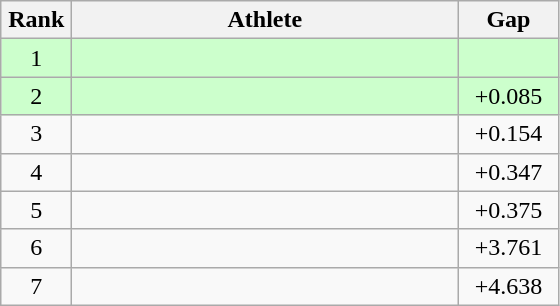<table class=wikitable style="text-align:center">
<tr>
<th width=40>Rank</th>
<th width=250>Athlete</th>
<th width=60>Gap</th>
</tr>
<tr bgcolor="ccffcc">
<td>1</td>
<td align=left></td>
<td></td>
</tr>
<tr bgcolor="ccffcc">
<td>2</td>
<td align=left></td>
<td>+0.085</td>
</tr>
<tr>
<td>3</td>
<td align=left></td>
<td>+0.154</td>
</tr>
<tr>
<td>4</td>
<td align=left></td>
<td>+0.347</td>
</tr>
<tr>
<td>5</td>
<td align=left></td>
<td>+0.375</td>
</tr>
<tr>
<td>6</td>
<td align=left></td>
<td>+3.761</td>
</tr>
<tr>
<td>7</td>
<td align=left></td>
<td>+4.638</td>
</tr>
</table>
